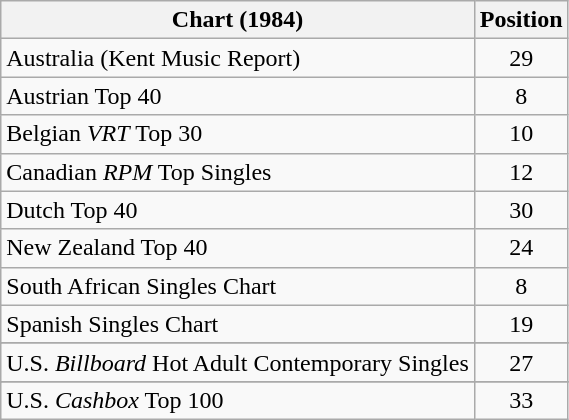<table class="wikitable sortable">
<tr>
<th>Chart (1984)</th>
<th>Position</th>
</tr>
<tr>
<td>Australia (Kent Music Report)</td>
<td style="text-align:center;">29</td>
</tr>
<tr>
<td>Austrian Top 40</td>
<td style="text-align:center;">8</td>
</tr>
<tr>
<td>Belgian <em>VRT</em> Top 30</td>
<td style="text-align:center;">10</td>
</tr>
<tr>
<td>Canadian <em>RPM</em> Top Singles</td>
<td style="text-align:center;">12</td>
</tr>
<tr>
<td>Dutch Top 40</td>
<td style="text-align:center;">30</td>
</tr>
<tr>
<td>New Zealand Top 40</td>
<td style="text-align:center;">24</td>
</tr>
<tr>
<td>South African Singles Chart</td>
<td style="text-align:center;">8</td>
</tr>
<tr>
<td>Spanish Singles Chart</td>
<td style="text-align:center;">19</td>
</tr>
<tr>
</tr>
<tr>
<td>U.S. <em>Billboard</em> Hot Adult Contemporary Singles</td>
<td style="text-align:center;">27</td>
</tr>
<tr>
</tr>
<tr>
<td>U.S. <em>Cashbox</em> Top 100</td>
<td style="text-align:center;">33</td>
</tr>
</table>
